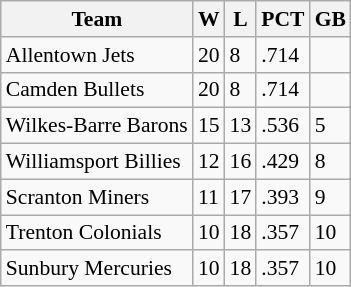<table class="wikitable" style="font-size:90%">
<tr>
<th>Team</th>
<th>W</th>
<th>L</th>
<th>PCT</th>
<th>GB</th>
</tr>
<tr>
<td>Allentown Jets</td>
<td>20</td>
<td>8</td>
<td>.714</td>
<td></td>
</tr>
<tr>
<td>Camden Bullets</td>
<td>20</td>
<td>8</td>
<td>.714</td>
<td></td>
</tr>
<tr>
<td>Wilkes-Barre Barons</td>
<td>15</td>
<td>13</td>
<td>.536</td>
<td>5</td>
</tr>
<tr>
<td>Williamsport Billies</td>
<td>12</td>
<td>16</td>
<td>.429</td>
<td>8</td>
</tr>
<tr>
<td>Scranton Miners</td>
<td>11</td>
<td>17</td>
<td>.393</td>
<td>9</td>
</tr>
<tr>
<td>Trenton Colonials</td>
<td>10</td>
<td>18</td>
<td>.357</td>
<td>10</td>
</tr>
<tr>
<td>Sunbury Mercuries</td>
<td>10</td>
<td>18</td>
<td>.357</td>
<td>10</td>
</tr>
</table>
